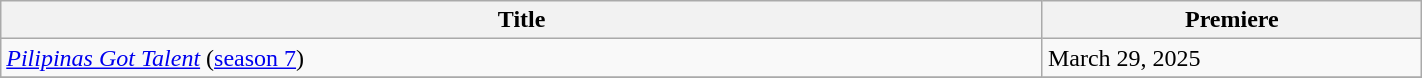<table class="wikitable sortable" width="75%">
<tr>
<th style="width:55%;">Title</th>
<th style="width:20%;">Premiere</th>
</tr>
<tr>
<td><em><a href='#'>Pilipinas Got Talent</a></em> (<a href='#'>season 7</a>)</td>
<td>March 29, 2025</td>
</tr>
<tr>
</tr>
</table>
